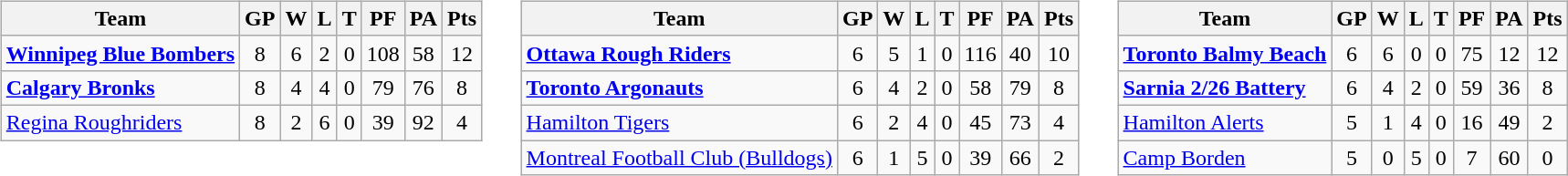<table cellspacing="10">
<tr>
<td valign="top"><br><table class="wikitable">
<tr>
<th>Team</th>
<th>GP</th>
<th>W</th>
<th>L</th>
<th>T</th>
<th>PF</th>
<th>PA</th>
<th>Pts</th>
</tr>
<tr align="center">
<td align="left"><strong><a href='#'>Winnipeg Blue Bombers</a></strong></td>
<td>8</td>
<td>6</td>
<td>2</td>
<td>0</td>
<td>108</td>
<td>58</td>
<td>12</td>
</tr>
<tr align="center">
<td align="left"><strong><a href='#'>Calgary Bronks</a></strong></td>
<td>8</td>
<td>4</td>
<td>4</td>
<td>0</td>
<td>79</td>
<td>76</td>
<td>8</td>
</tr>
<tr align="center">
<td align="left"><a href='#'>Regina Roughriders</a></td>
<td>8</td>
<td>2</td>
<td>6</td>
<td>0</td>
<td>39</td>
<td>92</td>
<td>4</td>
</tr>
</table>
</td>
<td valign="top"><br><table class="wikitable">
<tr>
<th>Team</th>
<th>GP</th>
<th>W</th>
<th>L</th>
<th>T</th>
<th>PF</th>
<th>PA</th>
<th>Pts</th>
</tr>
<tr align="center">
<td align="left"><strong><a href='#'>Ottawa Rough Riders</a></strong></td>
<td>6</td>
<td>5</td>
<td>1</td>
<td>0</td>
<td>116</td>
<td>40</td>
<td>10</td>
</tr>
<tr align="center">
<td align="left"><strong><a href='#'>Toronto Argonauts</a></strong></td>
<td>6</td>
<td>4</td>
<td>2</td>
<td>0</td>
<td>58</td>
<td>79</td>
<td>8</td>
</tr>
<tr align="center">
<td align="left"><a href='#'>Hamilton Tigers</a></td>
<td>6</td>
<td>2</td>
<td>4</td>
<td>0</td>
<td>45</td>
<td>73</td>
<td>4</td>
</tr>
<tr align="center">
<td align="left"><a href='#'>Montreal Football Club (Bulldogs)</a></td>
<td>6</td>
<td>1</td>
<td>5</td>
<td>0</td>
<td>39</td>
<td>66</td>
<td>2</td>
</tr>
</table>
</td>
<td valign="top"><br><table class="wikitable">
<tr>
<th>Team</th>
<th>GP</th>
<th>W</th>
<th>L</th>
<th>T</th>
<th>PF</th>
<th>PA</th>
<th>Pts</th>
</tr>
<tr align="center">
<td align="left"><strong><a href='#'>Toronto Balmy Beach</a></strong></td>
<td>6</td>
<td>6</td>
<td>0</td>
<td>0</td>
<td>75</td>
<td>12</td>
<td>12</td>
</tr>
<tr align="center">
<td align="left"><strong><a href='#'>Sarnia 2/26 Battery</a></strong></td>
<td>6</td>
<td>4</td>
<td>2</td>
<td>0</td>
<td>59</td>
<td>36</td>
<td>8</td>
</tr>
<tr align="center">
<td align="left"><a href='#'>Hamilton Alerts</a></td>
<td>5</td>
<td>1</td>
<td>4</td>
<td>0</td>
<td>16</td>
<td>49</td>
<td>2</td>
</tr>
<tr align="center">
<td align="left"><a href='#'>Camp Borden</a></td>
<td>5</td>
<td>0</td>
<td>5</td>
<td>0</td>
<td>7</td>
<td>60</td>
<td>0</td>
</tr>
</table>
</td>
</tr>
</table>
